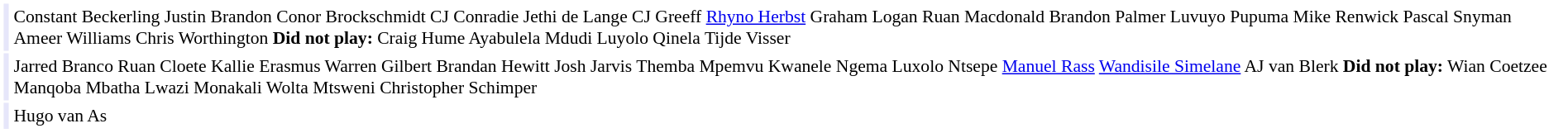<table cellpadding="2" style="border: 1px solid white; font-size:90%;">
<tr>
<td colspan="2" align="right" bgcolor="lavender"></td>
<td align="left">Constant Beckerling Justin Brandon Conor Brockschmidt CJ Conradie Jethi de Lange CJ Greeff <a href='#'>Rhyno Herbst</a> Graham Logan Ruan Macdonald Brandon Palmer Luvuyo Pupuma Mike Renwick Pascal Snyman Ameer Williams Chris Worthington <strong>Did not play:</strong> Craig Hume Ayabulela Mdudi Luyolo Qinela Tijde Visser</td>
</tr>
<tr>
<td colspan="2" align="right" bgcolor="lavender"></td>
<td align="left">Jarred Branco Ruan Cloete Kallie Erasmus Warren Gilbert Brandan Hewitt Josh Jarvis Themba Mpemvu Kwanele Ngema Luxolo Ntsepe <a href='#'>Manuel Rass</a> <a href='#'>Wandisile Simelane</a> AJ van Blerk <strong>Did not play:</strong> Wian Coetzee Manqoba Mbatha Lwazi Monakali Wolta Mtsweni Christopher Schimper</td>
</tr>
<tr>
<td colspan="2" align="right" bgcolor="lavender"></td>
<td align="left">Hugo van As</td>
</tr>
</table>
